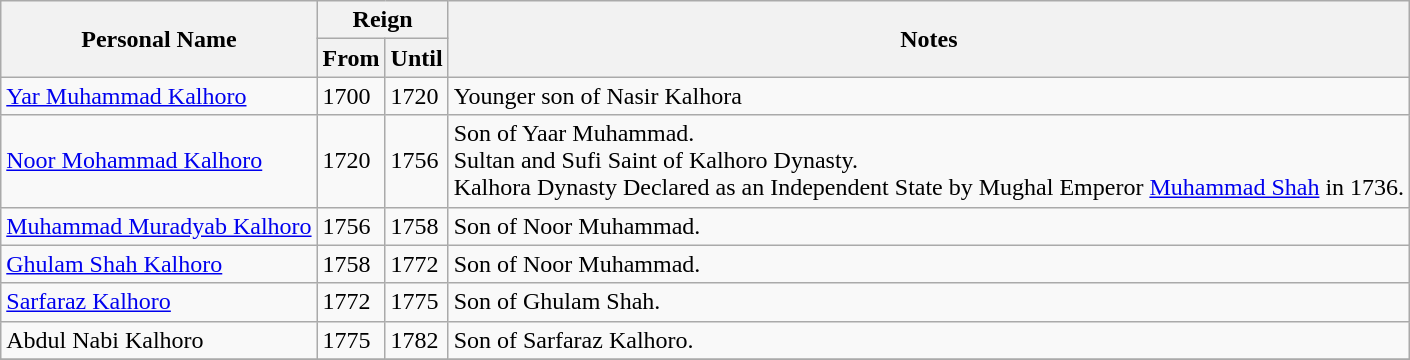<table class="wikitable">
<tr>
<th Rowspan="2">Personal Name</th>
<th scope="row" colspan="2">Reign</th>
<th Rowspan="2">Notes</th>
</tr>
<tr>
<th>From</th>
<th>Until</th>
</tr>
<tr>
<td><a href='#'>Yar Muhammad Kalhoro</a></td>
<td>1700</td>
<td>1720</td>
<td>Younger son of Nasir Kalhora</td>
</tr>
<tr>
<td><a href='#'>Noor Mohammad Kalhoro</a></td>
<td>1720</td>
<td>1756</td>
<td>Son of Yaar Muhammad. <br>Sultan and Sufi Saint of Kalhoro Dynasty. <br> Kalhora Dynasty Declared as an Independent State by Mughal Emperor <a href='#'>Muhammad Shah</a> in 1736.</td>
</tr>
<tr>
<td><a href='#'>Muhammad Muradyab Kalhoro</a></td>
<td>1756</td>
<td>1758</td>
<td>Son of Noor Muhammad.</td>
</tr>
<tr>
<td><a href='#'>Ghulam Shah Kalhoro</a></td>
<td>1758</td>
<td>1772</td>
<td>Son of Noor Muhammad.</td>
</tr>
<tr>
<td><a href='#'>Sarfaraz Kalhoro</a></td>
<td>1772</td>
<td>1775</td>
<td>Son of Ghulam Shah.</td>
</tr>
<tr>
<td>Abdul Nabi Kalhoro</td>
<td>1775</td>
<td>1782</td>
<td>Son of Sarfaraz Kalhoro.</td>
</tr>
<tr>
</tr>
</table>
